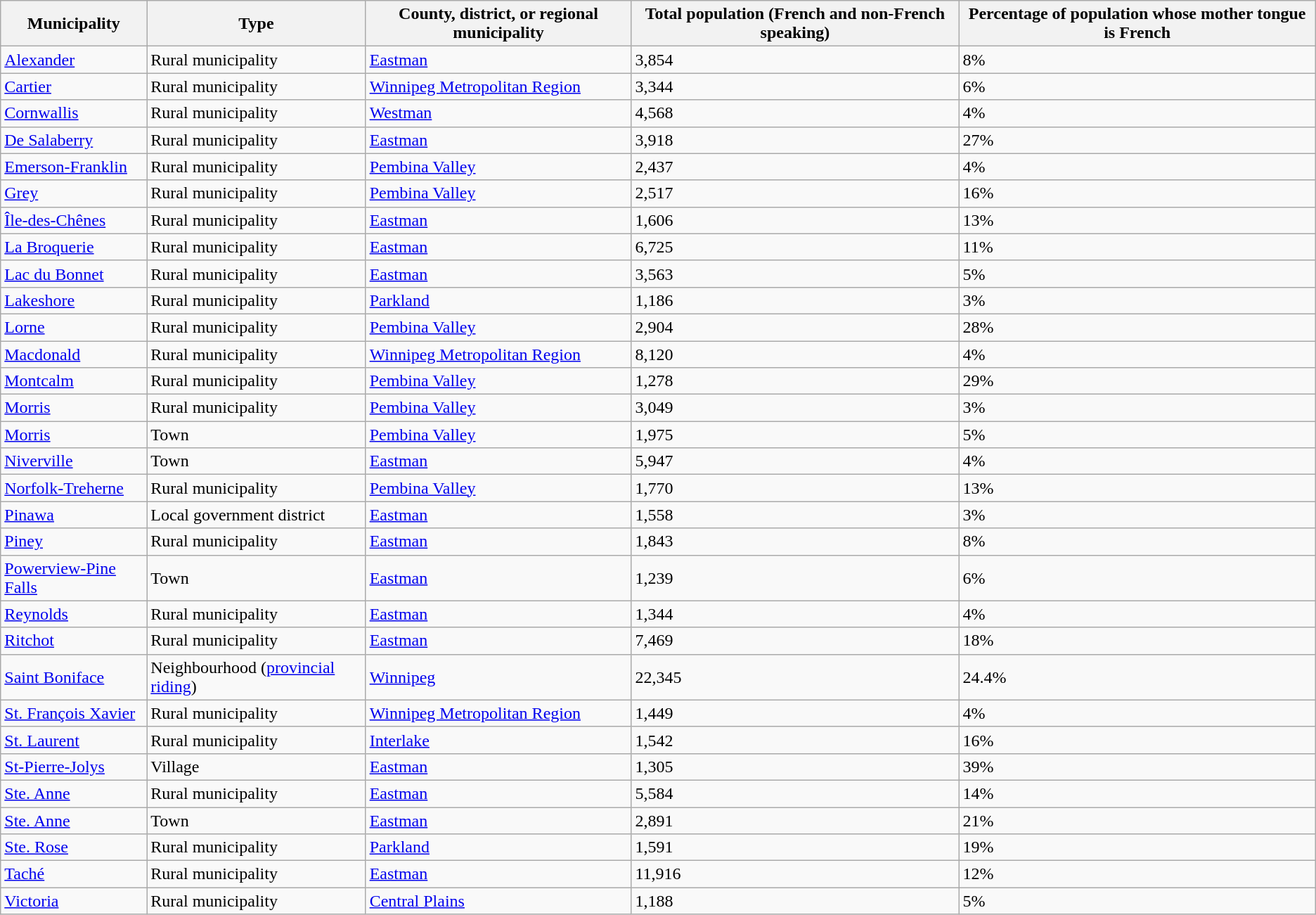<table class="wikitable sortable">
<tr>
<th>Municipality</th>
<th>Type</th>
<th>County, district, or regional municipality</th>
<th>Total population (French and non-French speaking)</th>
<th>Percentage of population whose mother tongue is French</th>
</tr>
<tr>
<td><a href='#'>Alexander</a></td>
<td>Rural municipality</td>
<td><a href='#'>Eastman</a></td>
<td>3,854</td>
<td>8%</td>
</tr>
<tr>
<td><a href='#'>Cartier</a></td>
<td>Rural municipality</td>
<td><a href='#'>Winnipeg Metropolitan Region</a></td>
<td>3,344</td>
<td>6%</td>
</tr>
<tr>
<td><a href='#'>Cornwallis</a></td>
<td>Rural municipality</td>
<td><a href='#'>Westman</a></td>
<td>4,568</td>
<td>4%</td>
</tr>
<tr>
<td><a href='#'>De Salaberry</a></td>
<td>Rural municipality</td>
<td><a href='#'>Eastman</a></td>
<td>3,918</td>
<td>27%</td>
</tr>
<tr>
<td><a href='#'>Emerson-Franklin</a></td>
<td>Rural municipality</td>
<td><a href='#'>Pembina Valley</a></td>
<td>2,437</td>
<td>4%</td>
</tr>
<tr>
<td><a href='#'>Grey</a></td>
<td>Rural municipality</td>
<td><a href='#'>Pembina Valley</a></td>
<td>2,517</td>
<td>16%</td>
</tr>
<tr>
<td><a href='#'>Île-des-Chênes</a></td>
<td>Rural municipality</td>
<td><a href='#'>Eastman</a></td>
<td>1,606</td>
<td>13%</td>
</tr>
<tr>
<td><a href='#'>La Broquerie</a></td>
<td>Rural municipality</td>
<td><a href='#'>Eastman</a></td>
<td>6,725</td>
<td>11%</td>
</tr>
<tr>
<td><a href='#'>Lac du Bonnet</a></td>
<td>Rural municipality</td>
<td><a href='#'>Eastman</a></td>
<td>3,563</td>
<td>5%</td>
</tr>
<tr>
<td><a href='#'>Lakeshore</a></td>
<td>Rural municipality</td>
<td><a href='#'>Parkland</a></td>
<td>1,186</td>
<td>3%</td>
</tr>
<tr>
<td><a href='#'>Lorne</a></td>
<td>Rural municipality</td>
<td><a href='#'>Pembina Valley</a></td>
<td>2,904</td>
<td>28%</td>
</tr>
<tr>
<td><a href='#'>Macdonald</a></td>
<td>Rural municipality</td>
<td><a href='#'>Winnipeg Metropolitan Region</a></td>
<td>8,120</td>
<td>4%</td>
</tr>
<tr>
<td><a href='#'>Montcalm</a></td>
<td>Rural municipality</td>
<td><a href='#'>Pembina Valley</a></td>
<td>1,278</td>
<td>29%</td>
</tr>
<tr>
<td><a href='#'>Morris</a></td>
<td>Rural municipality</td>
<td><a href='#'>Pembina Valley</a></td>
<td>3,049</td>
<td>3%</td>
</tr>
<tr>
<td><a href='#'>Morris</a></td>
<td>Town</td>
<td><a href='#'>Pembina Valley</a></td>
<td>1,975</td>
<td>5%</td>
</tr>
<tr>
<td><a href='#'>Niverville</a></td>
<td>Town</td>
<td><a href='#'>Eastman</a></td>
<td>5,947</td>
<td>4%</td>
</tr>
<tr>
<td><a href='#'>Norfolk-Treherne</a></td>
<td>Rural municipality</td>
<td><a href='#'>Pembina Valley</a></td>
<td>1,770</td>
<td>13%</td>
</tr>
<tr>
<td><a href='#'>Pinawa</a></td>
<td>Local government district</td>
<td><a href='#'>Eastman</a></td>
<td>1,558</td>
<td>3%</td>
</tr>
<tr>
<td><a href='#'>Piney</a></td>
<td>Rural municipality</td>
<td><a href='#'>Eastman</a></td>
<td>1,843</td>
<td>8%</td>
</tr>
<tr>
<td><a href='#'>Powerview-Pine Falls</a></td>
<td>Town</td>
<td><a href='#'>Eastman</a></td>
<td>1,239</td>
<td>6%</td>
</tr>
<tr>
<td><a href='#'>Reynolds</a></td>
<td>Rural municipality</td>
<td><a href='#'>Eastman</a></td>
<td>1,344</td>
<td>4%</td>
</tr>
<tr>
<td><a href='#'>Ritchot</a></td>
<td>Rural municipality</td>
<td><a href='#'>Eastman</a></td>
<td>7,469</td>
<td>18%</td>
</tr>
<tr>
<td><a href='#'>Saint Boniface</a></td>
<td>Neighbourhood (<a href='#'>provincial riding</a>)</td>
<td><a href='#'>Winnipeg</a></td>
<td>22,345</td>
<td>24.4%</td>
</tr>
<tr>
<td><a href='#'>St. François Xavier</a></td>
<td>Rural municipality</td>
<td><a href='#'>Winnipeg Metropolitan Region</a></td>
<td>1,449</td>
<td>4%</td>
</tr>
<tr>
<td><a href='#'>St. Laurent</a></td>
<td>Rural municipality</td>
<td><a href='#'>Interlake</a></td>
<td>1,542</td>
<td>16%</td>
</tr>
<tr>
<td><a href='#'>St-Pierre-Jolys</a></td>
<td>Village</td>
<td><a href='#'>Eastman</a></td>
<td>1,305</td>
<td>39%</td>
</tr>
<tr>
<td><a href='#'>Ste. Anne</a></td>
<td>Rural municipality</td>
<td><a href='#'>Eastman</a></td>
<td>5,584</td>
<td>14%</td>
</tr>
<tr>
<td><a href='#'>Ste. Anne</a></td>
<td>Town</td>
<td><a href='#'>Eastman</a></td>
<td>2,891</td>
<td>21%</td>
</tr>
<tr>
<td><a href='#'>Ste. Rose</a></td>
<td>Rural municipality</td>
<td><a href='#'>Parkland</a></td>
<td>1,591</td>
<td>19%</td>
</tr>
<tr>
<td><a href='#'>Taché</a></td>
<td>Rural municipality</td>
<td><a href='#'>Eastman</a></td>
<td>11,916</td>
<td>12%</td>
</tr>
<tr>
<td><a href='#'>Victoria</a></td>
<td>Rural municipality</td>
<td><a href='#'>Central Plains</a></td>
<td>1,188</td>
<td>5%</td>
</tr>
</table>
